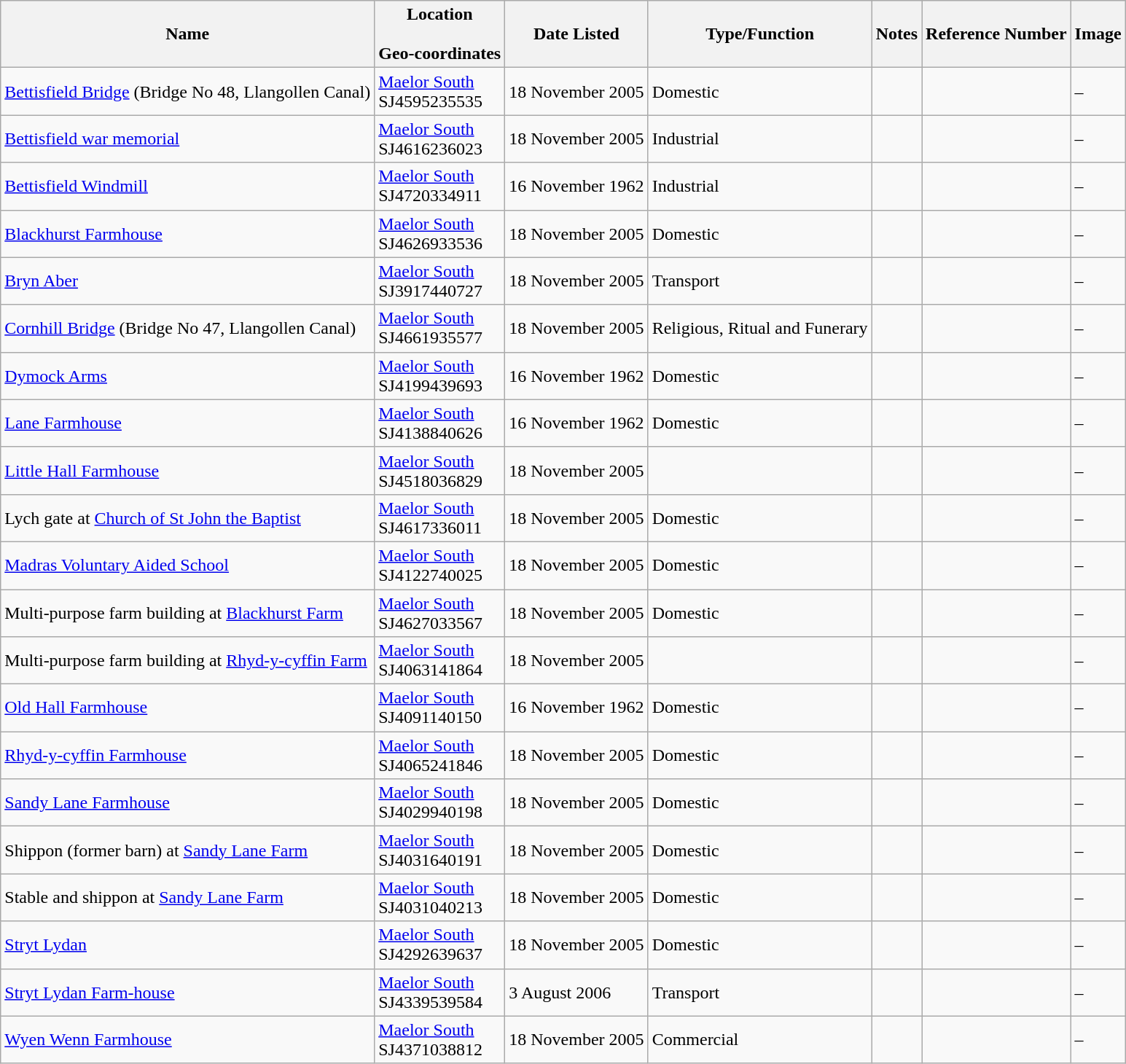<table class="wikitable sortable">
<tr>
<th>Name</th>
<th>Location<br><br>Geo-coordinates</th>
<th>Date Listed</th>
<th>Type/Function</th>
<th>Notes</th>
<th>Reference Number</th>
<th>Image</th>
</tr>
<tr>
<td><a href='#'>Bettisfield Bridge</a> (Bridge No 48, Llangollen Canal)</td>
<td><a href='#'>Maelor South</a><br>SJ4595235535<br></td>
<td>18 November 2005</td>
<td>Domestic</td>
<td></td>
<td></td>
<td>–</td>
</tr>
<tr>
<td><a href='#'>Bettisfield war memorial</a></td>
<td><a href='#'>Maelor South</a><br>SJ4616236023<br></td>
<td>18 November 2005</td>
<td>Industrial</td>
<td></td>
<td></td>
<td>–</td>
</tr>
<tr>
<td><a href='#'>Bettisfield Windmill</a></td>
<td><a href='#'>Maelor South</a><br>SJ4720334911<br></td>
<td>16 November 1962</td>
<td>Industrial</td>
<td></td>
<td></td>
<td>–</td>
</tr>
<tr>
<td><a href='#'>Blackhurst Farmhouse</a></td>
<td><a href='#'>Maelor South</a><br>SJ4626933536<br></td>
<td>18 November 2005</td>
<td>Domestic</td>
<td></td>
<td></td>
<td>–</td>
</tr>
<tr>
<td><a href='#'>Bryn Aber</a></td>
<td><a href='#'>Maelor South</a><br>SJ3917440727<br></td>
<td>18 November 2005</td>
<td>Transport</td>
<td></td>
<td></td>
<td>–</td>
</tr>
<tr>
<td><a href='#'>Cornhill Bridge</a> (Bridge No 47, Llangollen Canal)</td>
<td><a href='#'>Maelor South</a><br>SJ4661935577<br></td>
<td>18 November 2005</td>
<td>Religious, Ritual and Funerary</td>
<td></td>
<td></td>
<td>–</td>
</tr>
<tr>
<td><a href='#'>Dymock Arms</a></td>
<td><a href='#'>Maelor South</a><br>SJ4199439693<br></td>
<td>16 November 1962</td>
<td>Domestic</td>
<td></td>
<td></td>
<td>–</td>
</tr>
<tr>
<td><a href='#'>Lane Farmhouse</a></td>
<td><a href='#'>Maelor South</a><br>SJ4138840626<br></td>
<td>16 November 1962</td>
<td>Domestic</td>
<td></td>
<td></td>
<td>–</td>
</tr>
<tr>
<td><a href='#'>Little Hall Farmhouse</a></td>
<td><a href='#'>Maelor South</a><br>SJ4518036829<br></td>
<td>18 November 2005</td>
<td></td>
<td></td>
<td></td>
<td>–</td>
</tr>
<tr>
<td>Lych gate at <a href='#'>Church of St John the Baptist</a></td>
<td><a href='#'>Maelor South</a><br>SJ4617336011<br></td>
<td>18 November 2005</td>
<td>Domestic</td>
<td></td>
<td></td>
<td>–</td>
</tr>
<tr>
<td><a href='#'>Madras Voluntary Aided School</a></td>
<td><a href='#'>Maelor South</a><br>SJ4122740025<br></td>
<td>18 November 2005</td>
<td>Domestic</td>
<td></td>
<td></td>
<td>–</td>
</tr>
<tr>
<td>Multi-purpose farm building at <a href='#'>Blackhurst Farm</a></td>
<td><a href='#'>Maelor South</a><br>SJ4627033567<br></td>
<td>18 November 2005</td>
<td>Domestic</td>
<td></td>
<td></td>
<td>–</td>
</tr>
<tr>
<td>Multi-purpose farm building at <a href='#'>Rhyd-y-cyffin Farm</a></td>
<td><a href='#'>Maelor South</a><br>SJ4063141864<br></td>
<td>18 November 2005</td>
<td></td>
<td></td>
<td></td>
<td>–</td>
</tr>
<tr>
<td><a href='#'>Old Hall Farmhouse</a></td>
<td><a href='#'>Maelor South</a><br>SJ4091140150<br></td>
<td>16 November 1962</td>
<td>Domestic</td>
<td></td>
<td></td>
<td>–</td>
</tr>
<tr>
<td><a href='#'>Rhyd-y-cyffin Farmhouse</a></td>
<td><a href='#'>Maelor South</a><br>SJ4065241846<br></td>
<td>18 November 2005</td>
<td>Domestic</td>
<td></td>
<td></td>
<td>–</td>
</tr>
<tr>
<td><a href='#'>Sandy Lane Farmhouse</a></td>
<td><a href='#'>Maelor South</a><br>SJ4029940198<br></td>
<td>18 November 2005</td>
<td>Domestic</td>
<td></td>
<td></td>
<td>–</td>
</tr>
<tr>
<td>Shippon (former barn) at <a href='#'>Sandy Lane Farm</a></td>
<td><a href='#'>Maelor South</a><br>SJ4031640191<br></td>
<td>18 November 2005</td>
<td>Domestic</td>
<td></td>
<td></td>
<td>–</td>
</tr>
<tr>
<td>Stable and shippon at <a href='#'>Sandy Lane Farm</a></td>
<td><a href='#'>Maelor South</a><br>SJ4031040213<br></td>
<td>18 November 2005</td>
<td>Domestic</td>
<td></td>
<td></td>
<td>–</td>
</tr>
<tr>
<td><a href='#'>Stryt Lydan</a></td>
<td><a href='#'>Maelor South</a><br>SJ4292639637<br></td>
<td>18 November 2005</td>
<td>Domestic</td>
<td></td>
<td></td>
<td>–</td>
</tr>
<tr>
<td><a href='#'>Stryt Lydan Farm-house</a></td>
<td><a href='#'>Maelor South</a><br>SJ4339539584<br></td>
<td>3 August 2006</td>
<td>Transport</td>
<td></td>
<td></td>
<td>–</td>
</tr>
<tr>
<td><a href='#'>Wyen Wenn Farmhouse</a></td>
<td><a href='#'>Maelor South</a><br>SJ4371038812<br></td>
<td>18 November 2005</td>
<td>Commercial</td>
<td></td>
<td></td>
<td>–</td>
</tr>
</table>
